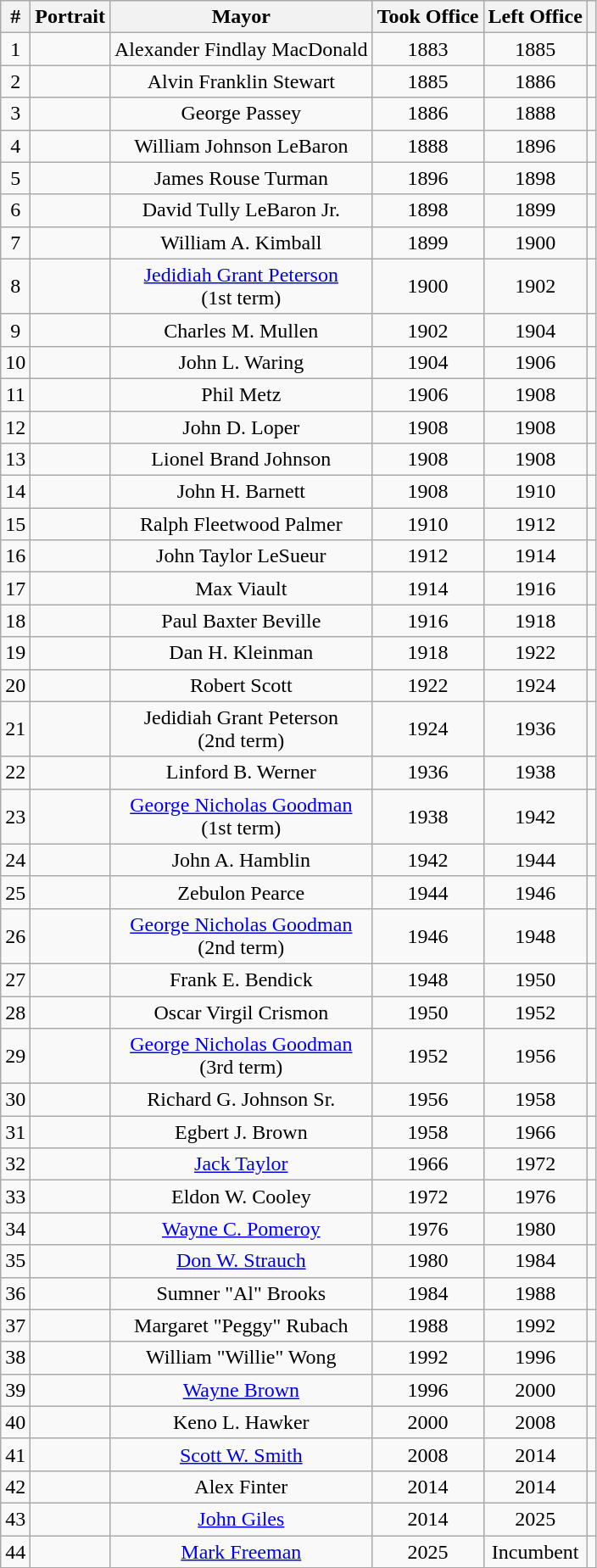<table class="wikitable" style="text-align:center;">
<tr>
<th>#</th>
<th>Portrait</th>
<th>Mayor</th>
<th>Took Office</th>
<th>Left Office</th>
<th></th>
</tr>
<tr>
<td>1</td>
<td></td>
<td>Alexander Findlay MacDonald</td>
<td>1883</td>
<td>1885</td>
<td></td>
</tr>
<tr>
<td>2</td>
<td></td>
<td>Alvin Franklin Stewart</td>
<td>1885</td>
<td>1886</td>
<td></td>
</tr>
<tr>
<td>3</td>
<td></td>
<td>George Passey</td>
<td>1886</td>
<td>1888</td>
<td></td>
</tr>
<tr>
<td>4</td>
<td></td>
<td>William Johnson LeBaron</td>
<td>1888</td>
<td>1896</td>
<td></td>
</tr>
<tr>
<td>5</td>
<td></td>
<td>James Rouse Turman</td>
<td>1896</td>
<td>1898</td>
<td></td>
</tr>
<tr>
<td>6</td>
<td></td>
<td>David Tully LeBaron Jr.</td>
<td>1898</td>
<td>1899</td>
<td></td>
</tr>
<tr>
<td>7</td>
<td></td>
<td>William A. Kimball</td>
<td>1899</td>
<td>1900</td>
<td></td>
</tr>
<tr>
<td>8</td>
<td></td>
<td><a href='#'>Jedidiah Grant Peterson</a><br> (1st term)</td>
<td>1900</td>
<td>1902</td>
<td></td>
</tr>
<tr>
<td>9</td>
<td></td>
<td>Charles M. Mullen</td>
<td>1902</td>
<td>1904</td>
<td></td>
</tr>
<tr>
<td>10</td>
<td></td>
<td>John L. Waring</td>
<td>1904</td>
<td>1906</td>
<td></td>
</tr>
<tr>
<td>11</td>
<td></td>
<td>Phil Metz</td>
<td>1906</td>
<td>1908</td>
<td></td>
</tr>
<tr>
<td>12</td>
<td></td>
<td>John D. Loper</td>
<td>1908</td>
<td>1908</td>
<td></td>
</tr>
<tr>
<td>13</td>
<td></td>
<td>Lionel Brand Johnson</td>
<td>1908</td>
<td>1908</td>
<td></td>
</tr>
<tr>
<td>14</td>
<td></td>
<td>John H. Barnett</td>
<td>1908</td>
<td>1910</td>
<td></td>
</tr>
<tr>
<td>15</td>
<td></td>
<td>Ralph Fleetwood Palmer</td>
<td>1910</td>
<td>1912</td>
<td></td>
</tr>
<tr>
<td>16</td>
<td></td>
<td>John Taylor LeSueur</td>
<td>1912</td>
<td>1914</td>
<td></td>
</tr>
<tr>
<td>17</td>
<td></td>
<td>Max Viault</td>
<td>1914</td>
<td>1916</td>
<td></td>
</tr>
<tr>
<td>18</td>
<td></td>
<td>Paul Baxter Beville</td>
<td>1916</td>
<td>1918</td>
<td></td>
</tr>
<tr>
<td>19</td>
<td></td>
<td>Dan H. Kleinman</td>
<td>1918</td>
<td>1922</td>
<td></td>
</tr>
<tr>
<td>20</td>
<td></td>
<td>Robert Scott</td>
<td>1922</td>
<td>1924</td>
<td></td>
</tr>
<tr>
<td>21</td>
<td></td>
<td>Jedidiah Grant Peterson<br> (2nd term)</td>
<td>1924</td>
<td>1936</td>
<td></td>
</tr>
<tr>
<td>22</td>
<td></td>
<td>Linford B. Werner</td>
<td>1936</td>
<td>1938</td>
<td></td>
</tr>
<tr>
<td>23</td>
<td></td>
<td><a href='#'>George Nicholas Goodman</a><br> (1st term)</td>
<td>1938</td>
<td>1942</td>
<td></td>
</tr>
<tr>
<td>24</td>
<td></td>
<td>John A. Hamblin</td>
<td>1942</td>
<td>1944</td>
<td></td>
</tr>
<tr>
<td>25</td>
<td></td>
<td>Zebulon Pearce</td>
<td>1944</td>
<td>1946</td>
<td></td>
</tr>
<tr>
<td>26</td>
<td></td>
<td><a href='#'>George Nicholas Goodman</a><br> (2nd term)</td>
<td>1946</td>
<td>1948</td>
<td></td>
</tr>
<tr>
<td>27</td>
<td></td>
<td>Frank E. Bendick</td>
<td>1948</td>
<td>1950</td>
<td></td>
</tr>
<tr>
<td>28</td>
<td></td>
<td>Oscar Virgil Crismon</td>
<td>1950</td>
<td>1952</td>
<td></td>
</tr>
<tr>
<td>29</td>
<td></td>
<td><a href='#'>George Nicholas Goodman</a><br> (3rd term)</td>
<td>1952</td>
<td>1956</td>
<td></td>
</tr>
<tr>
<td>30</td>
<td></td>
<td>Richard G. Johnson Sr.</td>
<td>1956</td>
<td>1958</td>
<td></td>
</tr>
<tr>
<td>31</td>
<td></td>
<td>Egbert J. Brown</td>
<td>1958</td>
<td>1966</td>
<td></td>
</tr>
<tr>
<td>32</td>
<td></td>
<td><a href='#'>Jack Taylor</a></td>
<td>1966</td>
<td>1972</td>
<td></td>
</tr>
<tr>
<td>33</td>
<td></td>
<td>Eldon W. Cooley</td>
<td>1972</td>
<td>1976</td>
<td></td>
</tr>
<tr>
<td>34</td>
<td></td>
<td><a href='#'>Wayne C. Pomeroy</a></td>
<td>1976</td>
<td>1980</td>
<td></td>
</tr>
<tr>
<td>35</td>
<td></td>
<td><a href='#'>Don W. Strauch</a></td>
<td>1980</td>
<td>1984</td>
<td></td>
</tr>
<tr>
<td>36</td>
<td></td>
<td>Sumner "Al" Brooks</td>
<td>1984</td>
<td>1988</td>
<td></td>
</tr>
<tr>
<td>37</td>
<td></td>
<td>Margaret "Peggy" Rubach</td>
<td>1988</td>
<td>1992</td>
<td></td>
</tr>
<tr>
<td>38</td>
<td></td>
<td>William "Willie" Wong</td>
<td>1992</td>
<td>1996</td>
<td></td>
</tr>
<tr>
<td>39</td>
<td></td>
<td><a href='#'>Wayne Brown</a></td>
<td>1996</td>
<td>2000</td>
<td></td>
</tr>
<tr>
<td>40</td>
<td></td>
<td>Keno L. Hawker</td>
<td>2000</td>
<td>2008</td>
<td></td>
</tr>
<tr>
<td>41</td>
<td></td>
<td><a href='#'>Scott W. Smith</a></td>
<td>2008</td>
<td>2014</td>
<td></td>
</tr>
<tr>
<td>42</td>
<td></td>
<td>Alex Finter</td>
<td>2014</td>
<td>2014</td>
<td></td>
</tr>
<tr>
<td>43</td>
<td></td>
<td><a href='#'>John Giles</a></td>
<td>2014</td>
<td>2025</td>
<td></td>
</tr>
<tr>
<td>44</td>
<td></td>
<td><a href='#'>Mark Freeman</a></td>
<td>2025</td>
<td>Incumbent</td>
<td></td>
</tr>
</table>
